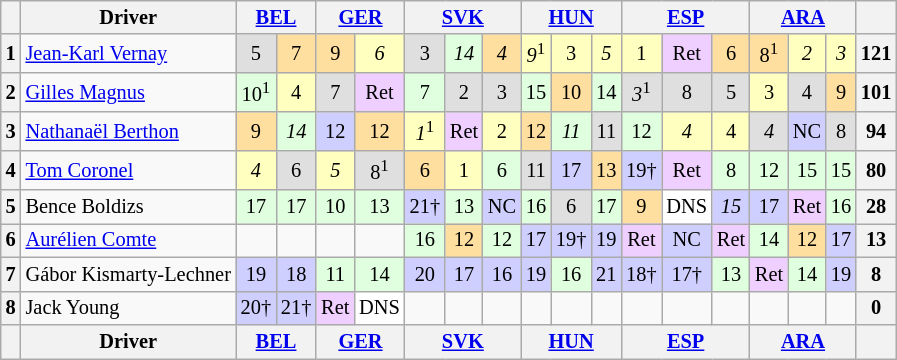<table class="wikitable" style="font-size:85%; text-align:center">
<tr>
<th></th>
<th>Driver</th>
<th colspan=2><a href='#'>BEL</a><br></th>
<th colspan=2><a href='#'>GER</a><br></th>
<th colspan=3><a href='#'>SVK</a><br></th>
<th colspan=3><a href='#'>HUN</a><br></th>
<th colspan=3><a href='#'>ESP</a><br></th>
<th colspan=3><a href='#'>ARA</a><br></th>
<th></th>
</tr>
<tr>
<th>1</th>
<td align=left> <a href='#'>Jean-Karl Vernay</a></td>
<td style="background:#dfdfdf;">5</td>
<td style="background:#ffdf9f;">7</td>
<td style="background:#ffdf9f;">9</td>
<td style="background:#ffffbf;"><em>6</em></td>
<td style="background:#dfdfdf;">3</td>
<td style="background:#dfffdf;"><em>14</em></td>
<td style="background:#ffdf9f;"><em>4</em></td>
<td style="background:#ffffbf;"><em>9</em><sup>1</sup></td>
<td style="background:#ffffbf;">3</td>
<td style="background:#ffffbf;"><em>5</em></td>
<td style="background:#ffffbf;">1</td>
<td style="background:#efcfff;">Ret</td>
<td style="background:#ffdf9f;">6</td>
<td style="background:#ffdf9f;">8<sup>1</sup></td>
<td style="background:#ffffbf;"><em>2</em></td>
<td style="background:#ffffbf;"><em>3</em></td>
<th>121</th>
</tr>
<tr>
<th>2</th>
<td align=left> <a href='#'>Gilles Magnus</a></td>
<td style="background:#dfffdf;">10<sup>1</sup></td>
<td style="background:#ffffbf;">4</td>
<td style="background:#dfdfdf;">7</td>
<td style="background:#efcfff;">Ret</td>
<td style="background:#dfffdf;">7</td>
<td style="background:#dfdfdf;">2</td>
<td style="background:#dfdfdf;">3</td>
<td style="background:#dfffdf;">15</td>
<td style="background:#ffdf9f;">10</td>
<td style="background:#dfffdf;">14</td>
<td style="background:#dfdfdf;"><em>3</em><sup>1</sup></td>
<td style="background:#dfdfdf;">8</td>
<td style="background:#dfdfdf;">5</td>
<td style="background:#ffffbf;">3</td>
<td style="background:#dfdfdf;">4</td>
<td style="background:#ffdf9f;">9</td>
<th>101</th>
</tr>
<tr>
<th>3</th>
<td align=left> <a href='#'>Nathanaël Berthon</a></td>
<td style="background:#ffdf9f;">9</td>
<td style="background:#dfffdf;"><em>14</em></td>
<td style="background:#cfcfff;">12</td>
<td style="background:#ffdf9f;">12</td>
<td style="background:#ffffbf;"><em>1</em><sup>1</sup></td>
<td style="background:#efcfff;">Ret</td>
<td style="background:#ffffbf;">2</td>
<td style="background:#ffdf9f;">12</td>
<td style="background:#dfffdf;"><em>11</em></td>
<td style="background:#dfdfdf;">11</td>
<td style="background:#dfffdf;">12</td>
<td style="background:#ffffbf;"><em>4</em></td>
<td style="background:#ffffbf;">4</td>
<td style="background:#dfdfdf;"><em>4</em></td>
<td style="background:#cfcfff;">NC</td>
<td style="background:#dfdfdf;">8</td>
<th>94</th>
</tr>
<tr>
<th>4</th>
<td align=left> <a href='#'>Tom Coronel</a></td>
<td style="background:#ffffbf;"><em>4</em></td>
<td style="background:#dfdfdf;">6</td>
<td style="background:#ffffbf;"><em>5</em></td>
<td style="background:#dfdfdf;">8<sup>1</sup></td>
<td style="background:#ffdf9f;">6</td>
<td style="background:#ffffbf;">1</td>
<td style="background:#dfffdf;">6</td>
<td style="background:#dfdfdf;">11</td>
<td style="background:#cfcfff;">17</td>
<td style="background:#ffdf9f;">13</td>
<td style="background:#cfcfff;">19†</td>
<td style="background:#efcfff;">Ret</td>
<td style="background:#dfffdf;">8</td>
<td style="background:#dfffdf;">12</td>
<td style="background:#dfffdf;">15</td>
<td style="background:#dfffdf;">15</td>
<th>80</th>
</tr>
<tr>
<th>5</th>
<td align=left> Bence Boldizs</td>
<td style="background:#dfffdf;">17</td>
<td style="background:#dfffdf;">17</td>
<td style="background:#dfffdf;">10</td>
<td style="background:#dfffdf;">13</td>
<td style="background:#cfcfff;">21†</td>
<td style="background:#dfffdf;">13</td>
<td style="background:#cfcfff;">NC</td>
<td style="background:#dfffdf;">16</td>
<td style="background:#dfdfdf;">6</td>
<td style="background:#dfffdf;">17</td>
<td style="background:#ffdf9f;">9</td>
<td style="background:#ffffff;">DNS</td>
<td style="background:#cfcfff;"><em>15</em></td>
<td style="background:#cfcfff;">17</td>
<td style="background:#efcfff;">Ret</td>
<td style="background:#dfffdf;">16</td>
<th>28</th>
</tr>
<tr>
<th>6</th>
<td align=left> <a href='#'>Aurélien Comte</a></td>
<td></td>
<td></td>
<td></td>
<td></td>
<td style="background:#dfffdf;">16</td>
<td style="background:#ffdf9f;">12</td>
<td style="background:#dfffdf;">12</td>
<td style="background:#cfcfff;">17</td>
<td style="background:#cfcfff;">19†</td>
<td style="background:#cfcfff;">19</td>
<td style="background:#efcfff;">Ret</td>
<td style="background:#cfcfff;">NC</td>
<td style="background:#efcfff;">Ret</td>
<td style="background:#dfffdf;">14</td>
<td style="background:#ffdf9f;">12</td>
<td style="background:#cfcfff;">17</td>
<th>13</th>
</tr>
<tr>
<th>7</th>
<td align=left> Gábor Kismarty-Lechner</td>
<td style="background:#cfcfff;">19</td>
<td style="background:#cfcfff;">18</td>
<td style="background:#dfffdf;">11</td>
<td style="background:#dfffdf;">14</td>
<td style="background:#cfcfff;">20</td>
<td style="background:#cfcfff;">17</td>
<td style="background:#cfcfff;">16</td>
<td style="background:#cfcfff;">19</td>
<td style="background:#dfffdf;">16</td>
<td style="background:#cfcfff;">21</td>
<td style="background:#cfcfff;">18†</td>
<td style="background:#cfcfff;">17†</td>
<td style="background:#dfffdf;">13</td>
<td style="background:#efcfff;">Ret</td>
<td style="background:#dfffdf;">14</td>
<td style="background:#cfcfff;">19</td>
<th>8</th>
</tr>
<tr>
<th>8</th>
<td align=left> Jack Young</td>
<td style="background:#cfcfff;">20†</td>
<td style="background:#cfcfff;">21†</td>
<td style="background:#efcfff;">Ret</td>
<td style="background:#ffffff;">DNS</td>
<td></td>
<td></td>
<td></td>
<td></td>
<td></td>
<td></td>
<td></td>
<td></td>
<td></td>
<td></td>
<td></td>
<td></td>
<th>0</th>
</tr>
<tr>
<th></th>
<th>Driver</th>
<th colspan=2><a href='#'>BEL</a><br></th>
<th colspan=2><a href='#'>GER</a><br></th>
<th colspan=3><a href='#'>SVK</a><br></th>
<th colspan=3><a href='#'>HUN</a><br></th>
<th colspan=3><a href='#'>ESP</a><br></th>
<th colspan=3><a href='#'>ARA</a><br></th>
<th></th>
</tr>
</table>
